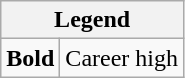<table class="wikitable mw-collapsible mw-collapsed">
<tr>
<th colspan="2">Legend</th>
</tr>
<tr>
<td><strong>Bold</strong></td>
<td>Career high</td>
</tr>
</table>
